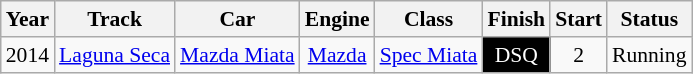<table class="wikitable" style="text-align:center; font-size:90%">
<tr>
<th>Year</th>
<th>Track</th>
<th>Car</th>
<th>Engine</th>
<th>Class</th>
<th>Finish</th>
<th>Start</th>
<th>Status</th>
</tr>
<tr>
<td>2014</td>
<td><a href='#'>Laguna Seca</a></td>
<td><a href='#'>Mazda Miata</a></td>
<td><a href='#'>Mazda</a></td>
<td><a href='#'>Spec Miata</a></td>
<td style="background:#000000; color:white">DSQ</td>
<td>2</td>
<td>Running</td>
</tr>
</table>
